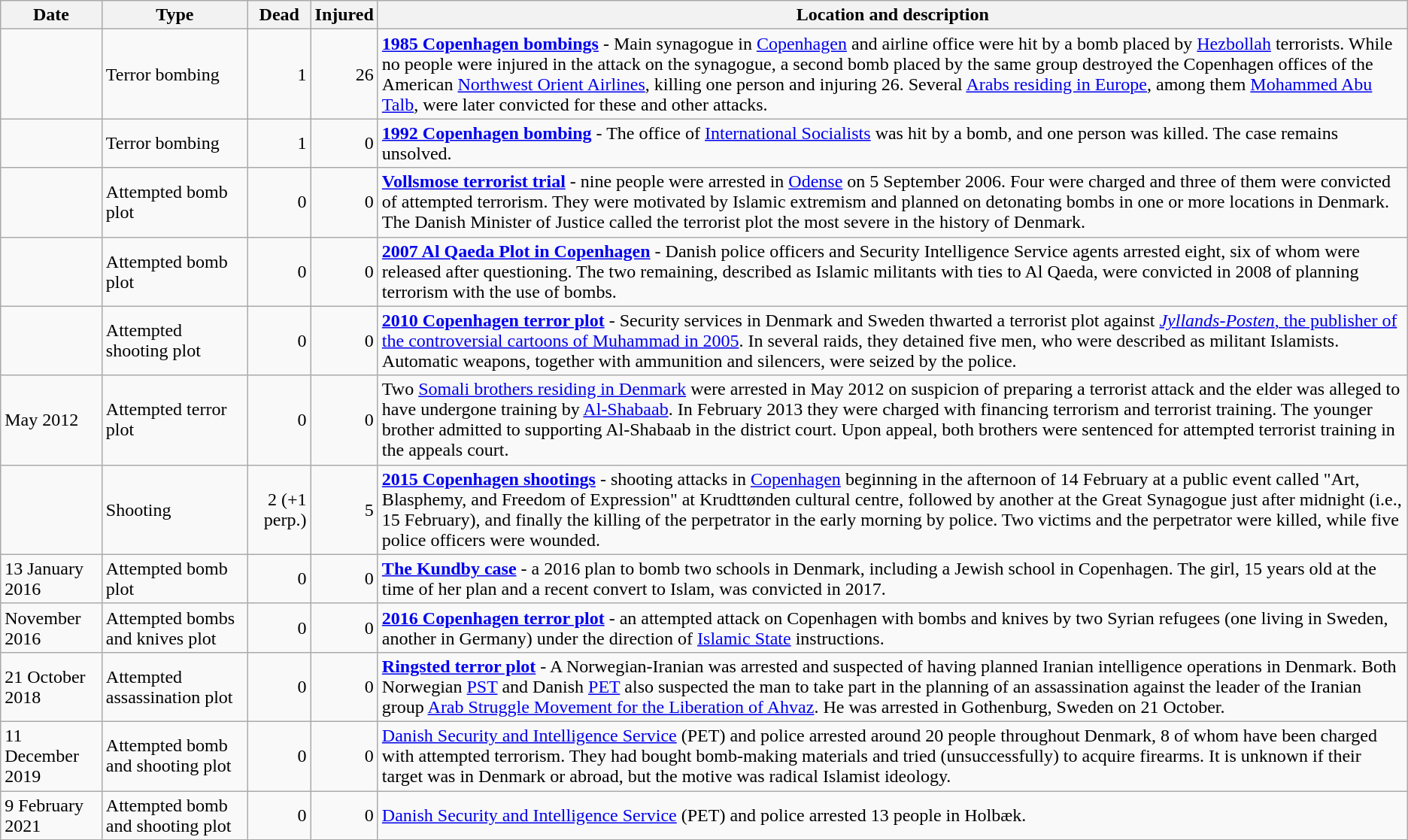<table class="wikitable sortable">
<tr>
<th style=white-space:nowrap>Date</th>
<th>Type</th>
<th>Dead</th>
<th>Injured</th>
<th class="unsortable">Location and description</th>
</tr>
<tr>
<td><strong></strong></td>
<td>Terror bombing</td>
<td align="right">1</td>
<td align="right">26</td>
<td><strong><a href='#'>1985 Copenhagen bombings</a></strong> - Main synagogue in <a href='#'>Copenhagen</a> and airline office were hit by a bomb placed by <a href='#'>Hezbollah</a> terrorists. While no people were injured in the attack on the synagogue, a second bomb placed by the same group destroyed the Copenhagen offices of the American <a href='#'>Northwest Orient Airlines</a>, killing one person and injuring 26. Several <a href='#'>Arabs residing in Europe</a>, among them <a href='#'>Mohammed Abu Talb</a>, were later convicted for these and other attacks.</td>
</tr>
<tr>
<td><strong></strong></td>
<td>Terror bombing</td>
<td align="right">1</td>
<td align="right">0</td>
<td><strong><a href='#'>1992 Copenhagen bombing</a></strong> - The office of <a href='#'>International Socialists</a> was hit by a bomb, and one person was killed. The case remains unsolved.</td>
</tr>
<tr>
<td></td>
<td>Attempted bomb plot</td>
<td align="right">0</td>
<td align="right">0</td>
<td><strong><a href='#'>Vollsmose terrorist trial</a></strong> - nine people were arrested in <a href='#'>Odense</a> on 5 September 2006. Four were charged and three of them were convicted of attempted terrorism. They were motivated by Islamic extremism and planned on detonating bombs in one or more locations in Denmark. The Danish Minister of Justice called the terrorist plot the most severe in the history of Denmark.</td>
</tr>
<tr>
<td></td>
<td>Attempted bomb plot</td>
<td align="right">0</td>
<td align="right">0</td>
<td><strong><a href='#'>2007 Al Qaeda Plot in Copenhagen</a></strong> -  Danish police officers and Security Intelligence Service agents arrested eight, six of whom were released after questioning. The two remaining, described as Islamic militants with ties to Al Qaeda, were convicted in 2008 of planning terrorism with the use of bombs.</td>
</tr>
<tr>
<td></td>
<td>Attempted shooting plot</td>
<td align="right">0</td>
<td align="right">0</td>
<td><strong><a href='#'>2010 Copenhagen terror plot</a></strong> - Security services in Denmark and Sweden thwarted a terrorist plot against <a href='#'><em>Jyllands-Posten</em>, the publisher of the controversial cartoons of Muhammad in 2005</a>.  In several raids, they detained five men, who were described as militant Islamists. Automatic weapons, together with ammunition and silencers, were seized by the police.</td>
</tr>
<tr>
<td>May 2012</td>
<td>Attempted terror plot</td>
<td align="right">0</td>
<td align="right">0</td>
<td>Two <a href='#'>Somali brothers residing in Denmark</a> were arrested in May 2012 on suspicion of preparing a terrorist attack and the elder was alleged to have undergone training by <a href='#'>Al-Shabaab</a>. In February 2013 they were charged with financing terrorism and terrorist training. The younger brother admitted to supporting Al-Shabaab in the district court. Upon appeal, both brothers were sentenced for attempted terrorist training in the appeals court.</td>
</tr>
<tr>
<td><strong></strong></td>
<td>Shooting</td>
<td align="right">2 (+1 perp.)</td>
<td align="right">5</td>
<td><strong><a href='#'>2015 Copenhagen shootings</a></strong> - shooting attacks in <a href='#'>Copenhagen</a> beginning in the afternoon of 14 February at a public event called "Art, Blasphemy, and Freedom of Expression" at Krudttønden cultural centre, followed by another at the Great Synagogue just after midnight (i.e., 15 February), and finally the killing of the perpetrator in the early morning by police. Two victims and the perpetrator were killed, while five police officers were wounded.</td>
</tr>
<tr>
<td>13 January 2016</td>
<td>Attempted bomb plot</td>
<td align="right">0</td>
<td align="right">0</td>
<td><strong><a href='#'>The Kundby case</a></strong> - a 2016 plan to bomb two schools in Denmark, including a Jewish school in Copenhagen. The girl, 15 years old at the time of her plan and a recent convert to Islam, was convicted in 2017.</td>
</tr>
<tr>
<td>November 2016</td>
<td>Attempted bombs and knives plot</td>
<td align="right">0</td>
<td align="right">0</td>
<td><strong><a href='#'>2016 Copenhagen terror plot</a></strong> - an attempted attack on Copenhagen with bombs and knives by two Syrian refugees (one living in Sweden, another in Germany) under the direction of <a href='#'>Islamic State</a> instructions.</td>
</tr>
<tr>
<td>21 October 2018</td>
<td>Attempted assassination plot</td>
<td align="right">0</td>
<td align="right">0</td>
<td><strong><a href='#'>Ringsted terror plot</a></strong> - A Norwegian-Iranian was arrested and suspected of having planned Iranian intelligence operations in Denmark. Both Norwegian <a href='#'>PST</a> and Danish <a href='#'>PET</a> also suspected the man to take part in the planning of an assassination against the leader of the Iranian group <a href='#'>Arab Struggle Movement for the Liberation of Ahvaz</a>. He was arrested in Gothenburg, Sweden on 21 October.</td>
</tr>
<tr>
<td>11 December 2019</td>
<td>Attempted bomb and shooting plot</td>
<td align="right">0</td>
<td align="right">0</td>
<td><a href='#'>Danish Security and Intelligence Service</a> (PET) and police arrested around 20 people throughout Denmark, 8 of whom have been charged with attempted terrorism. They had bought bomb-making materials and tried (unsuccessfully) to acquire firearms. It is unknown if their target was in Denmark or abroad, but the motive was radical Islamist ideology.</td>
</tr>
<tr>
<td>9 February 2021</td>
<td>Attempted bomb and shooting plot</td>
<td align="right">0</td>
<td align="right">0</td>
<td><a href='#'>Danish Security and Intelligence Service</a> (PET) and police arrested 13 people in Holbæk.</td>
</tr>
</table>
